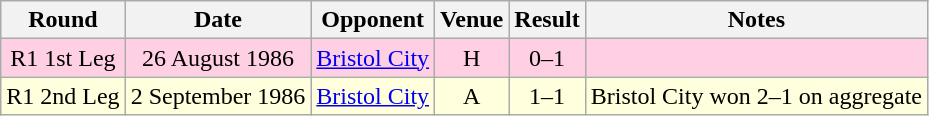<table class="wikitable" style="text-align:center">
<tr>
<th>Round</th>
<th>Date</th>
<th>Opponent</th>
<th>Venue</th>
<th>Result</th>
<th>Notes</th>
</tr>
<tr style="background-color: #ffd0e3;">
<td>R1 1st Leg</td>
<td>26 August 1986</td>
<td><a href='#'>Bristol City</a></td>
<td>H</td>
<td>0–1</td>
<td></td>
</tr>
<tr style="background-color: #ffffdd;">
<td>R1 2nd Leg</td>
<td>2 September 1986</td>
<td><a href='#'>Bristol City</a></td>
<td>A</td>
<td>1–1</td>
<td>Bristol City won 2–1 on aggregate</td>
</tr>
</table>
